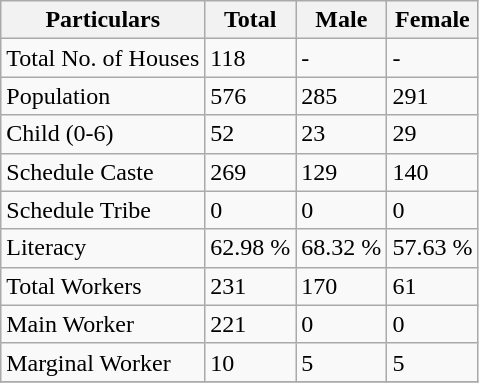<table class="wikitable sortable">
<tr>
<th>Particulars</th>
<th>Total</th>
<th>Male</th>
<th>Female</th>
</tr>
<tr>
<td>Total No. of Houses</td>
<td>118</td>
<td>-</td>
<td>-</td>
</tr>
<tr>
<td>Population</td>
<td>576</td>
<td>285</td>
<td>291</td>
</tr>
<tr>
<td>Child (0-6)</td>
<td>52</td>
<td>23</td>
<td>29</td>
</tr>
<tr>
<td>Schedule Caste</td>
<td>269</td>
<td>129</td>
<td>140</td>
</tr>
<tr>
<td>Schedule Tribe</td>
<td>0</td>
<td>0</td>
<td>0</td>
</tr>
<tr>
<td>Literacy</td>
<td>62.98 %</td>
<td>68.32 %</td>
<td>57.63 %</td>
</tr>
<tr>
<td>Total Workers</td>
<td>231</td>
<td>170</td>
<td>61</td>
</tr>
<tr>
<td>Main Worker</td>
<td>221</td>
<td>0</td>
<td>0</td>
</tr>
<tr>
<td>Marginal Worker</td>
<td>10</td>
<td>5</td>
<td>5</td>
</tr>
<tr>
</tr>
</table>
